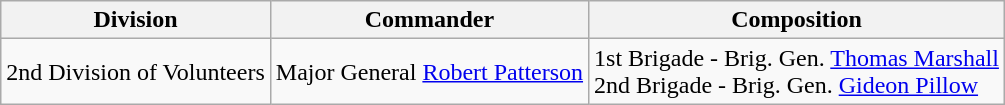<table class="wikitable">
<tr>
<th>Division</th>
<th>Commander</th>
<th>Composition</th>
</tr>
<tr>
<td>2nd Division of Volunteers</td>
<td>Major General <a href='#'>Robert Patterson</a></td>
<td>1st Brigade - Brig. Gen. <a href='#'>Thomas Marshall</a><br>2nd Brigade - Brig. Gen. <a href='#'>Gideon Pillow</a></td>
</tr>
</table>
